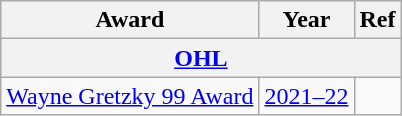<table class="wikitable">
<tr>
<th>Award</th>
<th>Year</th>
<th>Ref</th>
</tr>
<tr>
<th colspan="3"><a href='#'>OHL</a></th>
</tr>
<tr>
<td><a href='#'>Wayne Gretzky 99 Award</a></td>
<td><a href='#'>2021–22</a></td>
<td></td>
</tr>
</table>
